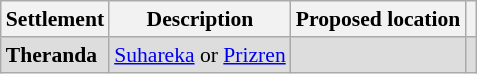<table class="sortable plainrowheaders wikitable" style="cellspacing=2px; text-align:left; font-size:90%;">
<tr style="font-size:100%; text-align:right;">
<th ! scope="col" class="sortable">Settlement</th>
<th ! scope="col">Description</th>
<th ! scope="col">Proposed location</th>
<th ! scope="col"></th>
</tr>
<tr style="background:#ddd">
<td><strong>Theranda</strong></td>
<td><a href='#'>Suhareka</a> or <a href='#'>Prizren</a></td>
<td></td>
<td></td>
</tr>
</table>
